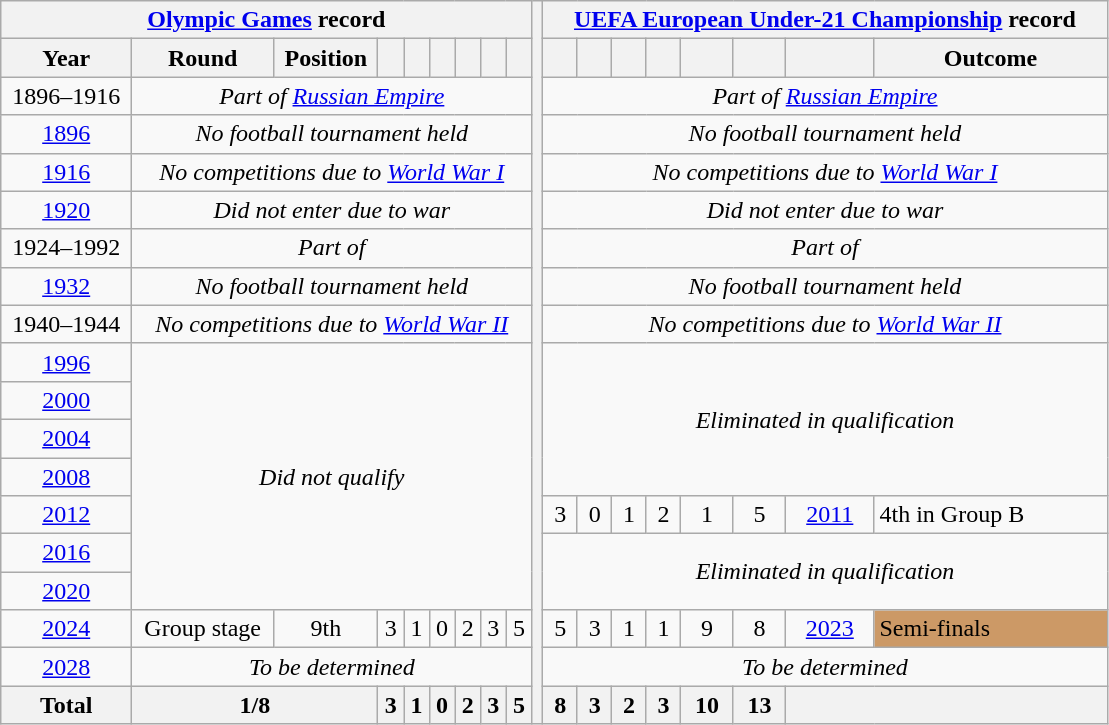<table class="wikitable" style="text-align: center">
<tr>
<th colspan=9><a href='#'>Olympic Games</a> record</th>
<th style="width:1%;" rowspan="27"></th>
<th colspan=8><a href='#'>UEFA European Under-21 Championship</a> record</th>
</tr>
<tr>
<th>Year</th>
<th>Round</th>
<th>Position</th>
<th></th>
<th></th>
<th></th>
<th></th>
<th></th>
<th></th>
<th></th>
<th></th>
<th></th>
<th></th>
<th></th>
<th></th>
<th></th>
<th>Outcome</th>
</tr>
<tr>
<td>1896–1916</td>
<td colspan=8><em>Part of  <a href='#'>Russian Empire</a> </em></td>
<td colspan=8><em>Part of  <a href='#'>Russian Empire</a> </em></td>
</tr>
<tr>
<td> <a href='#'>1896</a></td>
<td colspan=8><em>No football tournament held</em></td>
<td colspan=8><em>No football tournament held</em></td>
</tr>
<tr>
<td> <a href='#'>1916</a></td>
<td colspan=8><em>No competitions due to <a href='#'>World War I</a></em></td>
<td colspan=8><em>No competitions due to <a href='#'>World War I</a></em></td>
</tr>
<tr>
<td> <a href='#'>1920</a></td>
<td colspan=8><em>Did not enter due to war</em></td>
<td colspan=8><em>Did not enter due to war</em></td>
</tr>
<tr>
<td>1924–1992</td>
<td colspan=8><em>Part of  </em></td>
<td colspan=8><em>Part of  </em></td>
</tr>
<tr>
<td> <a href='#'>1932</a></td>
<td colspan=8><em>No football tournament held</em></td>
<td colspan=8><em>No football tournament held</em></td>
</tr>
<tr>
<td>1940–1944</td>
<td colspan=8><em>No competitions due to <a href='#'>World War II</a></em></td>
<td colspan=8><em>No competitions due to <a href='#'>World War II</a></em></td>
</tr>
<tr>
<td bgcolor=> <a href='#'>1996</a></td>
<td rowspan=7 colspan=8><em>Did not qualify</em></td>
<td rowspan=4 colspan=8><em>Eliminated in qualification</em></td>
</tr>
<tr>
<td bgcolor=> <a href='#'>2000</a></td>
</tr>
<tr>
<td bgcolor=> <a href='#'>2004</a></td>
</tr>
<tr>
<td bgcolor=> <a href='#'>2008</a></td>
</tr>
<tr>
<td bgcolor=> <a href='#'>2012</a></td>
<td>3</td>
<td>0</td>
<td>1</td>
<td>2</td>
<td>1</td>
<td>5</td>
<td><a href='#'>2011</a></td>
<td align=left>4th in Group B</td>
</tr>
<tr>
<td bgcolor=> <a href='#'>2016</a></td>
<td rowspan=2 colspan=8><em>Eliminated in qualification</em></td>
</tr>
<tr>
<td bgcolor=> <a href='#'>2020</a></td>
</tr>
<tr>
<td style=> <a href='#'>2024</a></td>
<td>Group stage</td>
<td>9th</td>
<td>3</td>
<td>1</td>
<td>0</td>
<td>2</td>
<td>3</td>
<td>5</td>
<td>5</td>
<td>3</td>
<td>1</td>
<td>1</td>
<td>9</td>
<td>8</td>
<td><a href='#'>2023</a></td>
<td align=left style="background:#c96">Semi-finals</td>
</tr>
<tr>
<td style=> <a href='#'>2028</a></td>
<td colspan=8><em>To be determined</em></td>
<td colspan=8><em>To be determined</em></td>
</tr>
<tr>
<th><strong>Total</strong></th>
<th colspan=2><strong>1/8</strong></th>
<th><strong>3</strong></th>
<th><strong>1</strong></th>
<th><strong>0</strong></th>
<th><strong>2</strong></th>
<th><strong>3</strong></th>
<th><strong>5</strong></th>
<th><strong>8</strong></th>
<th><strong>3</strong></th>
<th><strong>2</strong></th>
<th><strong>3</strong></th>
<th><strong>10</strong></th>
<th><strong>13</strong></th>
<th colspan=2></th>
</tr>
</table>
